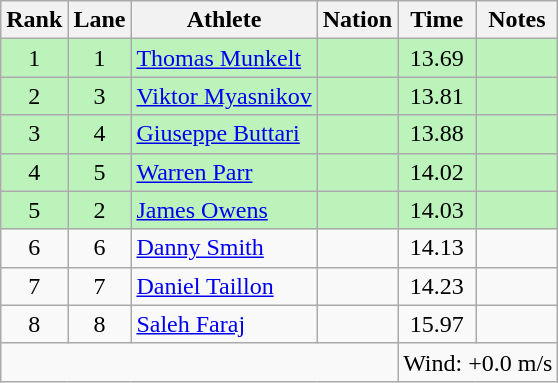<table class="wikitable sortable" style="text-align:center">
<tr>
<th>Rank</th>
<th>Lane</th>
<th>Athlete</th>
<th>Nation</th>
<th>Time</th>
<th>Notes</th>
</tr>
<tr style="background:#bbf3bb;">
<td>1</td>
<td>1</td>
<td align=left><a href='#'>Thomas Munkelt</a></td>
<td align=left></td>
<td>13.69</td>
<td></td>
</tr>
<tr style="background:#bbf3bb;">
<td>2</td>
<td>3</td>
<td align=left><a href='#'>Viktor Myasnikov</a></td>
<td align=left></td>
<td>13.81</td>
<td></td>
</tr>
<tr style="background:#bbf3bb;">
<td>3</td>
<td>4</td>
<td align=left><a href='#'>Giuseppe Buttari</a></td>
<td align=left></td>
<td>13.88</td>
<td></td>
</tr>
<tr style="background:#bbf3bb;">
<td>4</td>
<td>5</td>
<td align=left><a href='#'>Warren Parr</a></td>
<td align=left></td>
<td>14.02</td>
<td></td>
</tr>
<tr style="background:#bbf3bb;">
<td>5</td>
<td>2</td>
<td align=left><a href='#'>James Owens</a></td>
<td align=left></td>
<td>14.03</td>
<td></td>
</tr>
<tr>
<td>6</td>
<td>6</td>
<td align=left><a href='#'>Danny Smith</a></td>
<td align=left></td>
<td>14.13</td>
<td></td>
</tr>
<tr>
<td>7</td>
<td>7</td>
<td align=left><a href='#'>Daniel Taillon</a></td>
<td align=left></td>
<td>14.23</td>
<td></td>
</tr>
<tr>
<td>8</td>
<td>8</td>
<td align=left><a href='#'>Saleh Faraj</a></td>
<td align=left></td>
<td>15.97</td>
<td></td>
</tr>
<tr class="sortbottom">
<td colspan=4></td>
<td colspan="2" style="text-align:left;">Wind: +0.0 m/s</td>
</tr>
</table>
